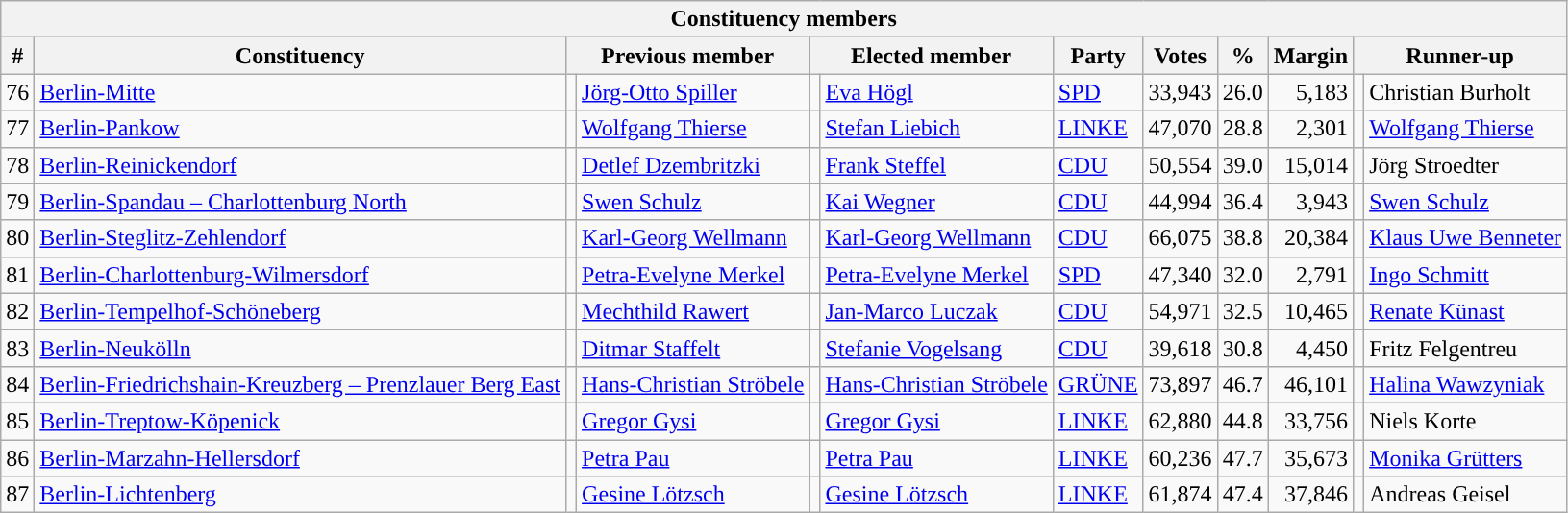<table class="wikitable sortable" style="text-align:right">
<tr>
<th colspan="12">Constituency members</th>
</tr>
<tr>
<th>#</th>
<th>Constituency</th>
<th colspan="2">Previous member</th>
<th colspan="2">Elected member</th>
<th>Party</th>
<th>Votes</th>
<th>%</th>
<th>Margin</th>
<th colspan="2">Runner-up</th>
</tr>
<tr>
<td>76</td>
<td align=left><a href='#'>Berlin-Mitte</a></td>
<td bgcolor=></td>
<td align=left><a href='#'>Jörg-Otto Spiller</a></td>
<td></td>
<td align=left><a href='#'>Eva Högl</a></td>
<td align=left><a href='#'>SPD</a></td>
<td>33,943</td>
<td>26.0</td>
<td>5,183</td>
<td bgcolor=></td>
<td align=left>Christian Burholt</td>
</tr>
<tr>
<td>77</td>
<td align=left><a href='#'>Berlin-Pankow</a></td>
<td bgcolor=></td>
<td align=left><a href='#'>Wolfgang Thierse</a></td>
<td bgcolor=></td>
<td align=left><a href='#'>Stefan Liebich</a></td>
<td align=left><a href='#'>LINKE</a></td>
<td>47,070</td>
<td>28.8</td>
<td>2,301</td>
<td bgcolor=></td>
<td align=left><a href='#'>Wolfgang Thierse</a></td>
</tr>
<tr>
<td>78</td>
<td align=left><a href='#'>Berlin-Reinickendorf</a></td>
<td bgcolor=></td>
<td align=left><a href='#'>Detlef Dzembritzki</a></td>
<td></td>
<td align=left><a href='#'>Frank Steffel</a></td>
<td align=left><a href='#'>CDU</a></td>
<td>50,554</td>
<td>39.0</td>
<td>15,014</td>
<td bgcolor=></td>
<td align=left>Jörg Stroedter</td>
</tr>
<tr>
<td>79</td>
<td align=left><a href='#'>Berlin-Spandau – Charlottenburg North</a></td>
<td bgcolor=></td>
<td align=left><a href='#'>Swen Schulz</a></td>
<td bgcolor=></td>
<td align=left><a href='#'>Kai Wegner</a></td>
<td align=left><a href='#'>CDU</a></td>
<td>44,994</td>
<td>36.4</td>
<td>3,943</td>
<td bgcolor=></td>
<td align=left><a href='#'>Swen Schulz</a></td>
</tr>
<tr>
<td>80</td>
<td align=left><a href='#'>Berlin-Steglitz-Zehlendorf</a></td>
<td bgcolor=></td>
<td align=left><a href='#'>Karl-Georg Wellmann</a></td>
<td bgcolor=></td>
<td align=left><a href='#'>Karl-Georg Wellmann</a></td>
<td align=left><a href='#'>CDU</a></td>
<td>66,075</td>
<td>38.8</td>
<td>20,384</td>
<td bgcolor=></td>
<td align=left><a href='#'>Klaus Uwe Benneter</a></td>
</tr>
<tr>
<td>81</td>
<td align=left><a href='#'>Berlin-Charlottenburg-Wilmersdorf</a></td>
<td bgcolor=></td>
<td align=left><a href='#'>Petra-Evelyne Merkel</a></td>
<td></td>
<td align=left><a href='#'>Petra-Evelyne Merkel</a></td>
<td align="left"><a href='#'>SPD</a></td>
<td>47,340</td>
<td>32.0</td>
<td>2,791</td>
<td bgcolor=></td>
<td align=left><a href='#'>Ingo Schmitt</a></td>
</tr>
<tr>
<td>82</td>
<td align=left><a href='#'>Berlin-Tempelhof-Schöneberg</a></td>
<td bgcolor=></td>
<td align=left><a href='#'>Mechthild Rawert</a></td>
<td bgcolor=></td>
<td align=left><a href='#'>Jan-Marco Luczak</a></td>
<td align=left><a href='#'>CDU</a></td>
<td>54,971</td>
<td>32.5</td>
<td>10,465</td>
<td bgcolor=></td>
<td align=left><a href='#'>Renate Künast</a></td>
</tr>
<tr>
<td>83</td>
<td align=left><a href='#'>Berlin-Neukölln</a></td>
<td bgcolor=></td>
<td align=left><a href='#'>Ditmar Staffelt</a></td>
<td></td>
<td align=left><a href='#'>Stefanie Vogelsang</a></td>
<td align="left"><a href='#'>CDU</a></td>
<td>39,618</td>
<td>30.8</td>
<td>4,450</td>
<td bgcolor=></td>
<td align=left>Fritz Felgentreu</td>
</tr>
<tr>
<td>84</td>
<td align=left><a href='#'>Berlin-Friedrichshain-Kreuzberg – Prenzlauer Berg East</a></td>
<td bgcolor=></td>
<td align=left><a href='#'>Hans-Christian Ströbele</a></td>
<td bgcolor=></td>
<td align=left><a href='#'>Hans-Christian Ströbele</a></td>
<td align=left><a href='#'>GRÜNE</a></td>
<td>73,897</td>
<td>46.7</td>
<td>46,101</td>
<td bgcolor=></td>
<td align=left><a href='#'>Halina Wawzyniak</a></td>
</tr>
<tr>
<td>85</td>
<td align=left><a href='#'>Berlin-Treptow-Köpenick</a></td>
<td bgcolor=></td>
<td align=left><a href='#'>Gregor Gysi</a></td>
<td bgcolor=></td>
<td align=left><a href='#'>Gregor Gysi</a></td>
<td align=left><a href='#'>LINKE</a></td>
<td>62,880</td>
<td>44.8</td>
<td>33,756</td>
<td bgcolor=></td>
<td align=left>Niels Korte</td>
</tr>
<tr>
<td>86</td>
<td align=left><a href='#'>Berlin-Marzahn-Hellersdorf</a></td>
<td bgcolor=></td>
<td align=left><a href='#'>Petra Pau</a></td>
<td bgcolor=></td>
<td align=left><a href='#'>Petra Pau</a></td>
<td align=left><a href='#'>LINKE</a></td>
<td>60,236</td>
<td>47.7</td>
<td>35,673</td>
<td bgcolor=></td>
<td align=left><a href='#'>Monika Grütters</a></td>
</tr>
<tr>
<td>87</td>
<td align=left><a href='#'>Berlin-Lichtenberg</a></td>
<td bgcolor=></td>
<td align=left><a href='#'>Gesine Lötzsch</a></td>
<td bgcolor=></td>
<td align=left><a href='#'>Gesine Lötzsch</a></td>
<td align=left><a href='#'>LINKE</a></td>
<td>61,874</td>
<td>47.4</td>
<td>37,846</td>
<td bgcolor=></td>
<td align=left>Andreas Geisel</td>
</tr>
</table>
